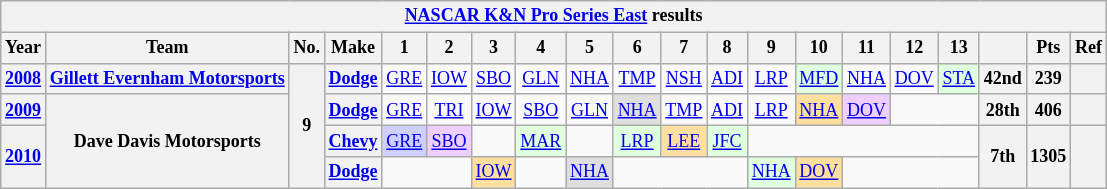<table class="wikitable" style="text-align:center; font-size:75%">
<tr>
<th colspan=20><a href='#'>NASCAR K&N Pro Series East</a> results</th>
</tr>
<tr>
<th>Year</th>
<th>Team</th>
<th>No.</th>
<th>Make</th>
<th>1</th>
<th>2</th>
<th>3</th>
<th>4</th>
<th>5</th>
<th>6</th>
<th>7</th>
<th>8</th>
<th>9</th>
<th>10</th>
<th>11</th>
<th>12</th>
<th>13</th>
<th></th>
<th>Pts</th>
<th>Ref</th>
</tr>
<tr>
<th><a href='#'>2008</a></th>
<th><a href='#'>Gillett Evernham Motorsports</a></th>
<th rowspan=4>9</th>
<th><a href='#'>Dodge</a></th>
<td><a href='#'>GRE</a></td>
<td><a href='#'>IOW</a></td>
<td><a href='#'>SBO</a></td>
<td><a href='#'>GLN</a></td>
<td><a href='#'>NHA</a></td>
<td><a href='#'>TMP</a></td>
<td><a href='#'>NSH</a></td>
<td><a href='#'>ADI</a></td>
<td><a href='#'>LRP</a></td>
<td style="background:#DFFFDF;"><a href='#'>MFD</a><br></td>
<td><a href='#'>NHA</a></td>
<td><a href='#'>DOV</a></td>
<td style="background:#DFFFDF;"><a href='#'>STA</a><br></td>
<th>42nd</th>
<th>239</th>
<th></th>
</tr>
<tr>
<th><a href='#'>2009</a></th>
<th rowspan=3>Dave Davis Motorsports</th>
<th><a href='#'>Dodge</a></th>
<td><a href='#'>GRE</a></td>
<td><a href='#'>TRI</a></td>
<td><a href='#'>IOW</a></td>
<td><a href='#'>SBO</a></td>
<td><a href='#'>GLN</a></td>
<td style="background:#DFDFDF;"><a href='#'>NHA</a><br></td>
<td><a href='#'>TMP</a></td>
<td><a href='#'>ADI</a></td>
<td><a href='#'>LRP</a></td>
<td style="background:#FFDF9F;"><a href='#'>NHA</a><br></td>
<td style="background:#EFCFFF;"><a href='#'>DOV</a><br></td>
<td colspan=2></td>
<th>28th</th>
<th>406</th>
<th></th>
</tr>
<tr>
<th rowspan=2><a href='#'>2010</a></th>
<th><a href='#'>Chevy</a></th>
<td style="background:#CFCFFF;"><a href='#'>GRE</a><br></td>
<td style="background:#EFCFFF;"><a href='#'>SBO</a><br></td>
<td></td>
<td style="background:#DFFFDF;"><a href='#'>MAR</a><br></td>
<td></td>
<td style="background:#DFFFDF;"><a href='#'>LRP</a><br></td>
<td style="background:#FFDF9F;"><a href='#'>LEE</a><br></td>
<td style="background:#DFFFDF;"><a href='#'>JFC</a><br></td>
<td colspan=5></td>
<th rowspan=2>7th</th>
<th rowspan=2>1305</th>
<th rowspan=2></th>
</tr>
<tr>
<th><a href='#'>Dodge</a></th>
<td colspan=2></td>
<td style="background:#FFDF9F;"><a href='#'>IOW</a><br></td>
<td></td>
<td style="background:#DFDFDF;"><a href='#'>NHA</a><br></td>
<td colspan=3></td>
<td style="background:#DFFFDF;"><a href='#'>NHA</a><br></td>
<td style="background:#FFDF9F;"><a href='#'>DOV</a><br></td>
<td colspan=3></td>
</tr>
</table>
